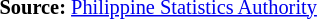<table style="font-size:85%;" '|>
<tr>
<td><br><p>
<strong>Source:</strong> <a href='#'>Philippine Statistics Authority</a>
</p></td>
</tr>
</table>
